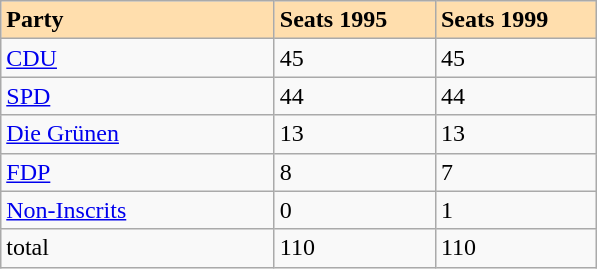<table class="wikitable">
<tr>
<th style="background:#ffdead; width:175px; text-align:left;">Party</th>
<th style="background:#ffdead; width:100px; text-align:left;">Seats 1995</th>
<th style="background:#ffdead; width:100px; text-align:left;">Seats 1999</th>
</tr>
<tr>
<td><a href='#'>CDU</a></td>
<td>45</td>
<td>45</td>
</tr>
<tr>
<td><a href='#'>SPD</a></td>
<td>44</td>
<td>44</td>
</tr>
<tr>
<td><a href='#'>Die Grünen</a></td>
<td>13</td>
<td>13</td>
</tr>
<tr>
<td><a href='#'>FDP</a></td>
<td>8</td>
<td>7</td>
</tr>
<tr>
<td><a href='#'>Non-Inscrits</a></td>
<td>0</td>
<td>1</td>
</tr>
<tr>
<td>total</td>
<td>110</td>
<td>110</td>
</tr>
</table>
